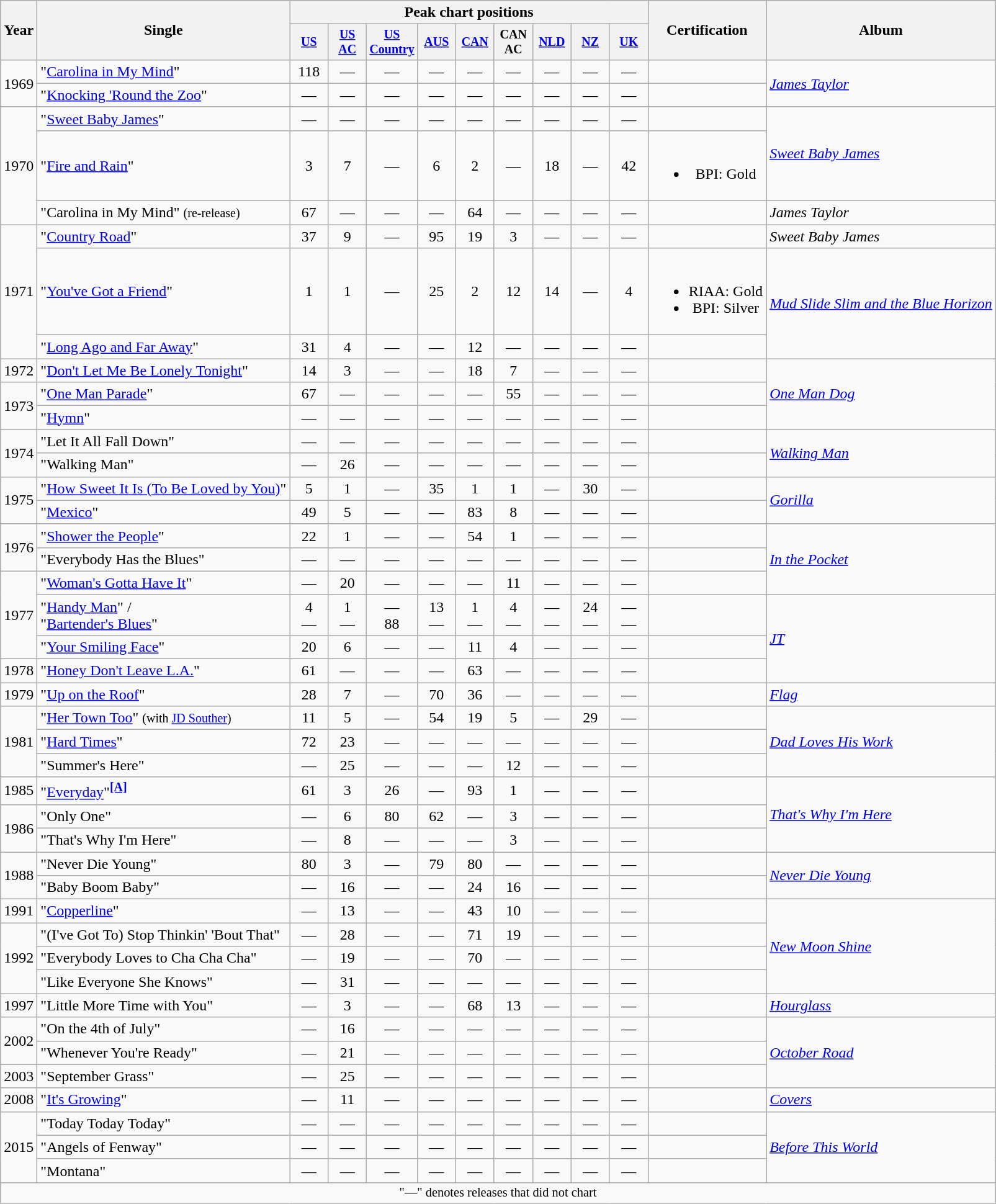<table class=wikitable style=text-align:center;>
<tr>
<th rowspan="2">Year</th>
<th rowspan="2">Single</th>
<th colspan="9">Peak chart positions</th>
<th rowspan="2">Certification</th>
<th rowspan="2">Album</th>
</tr>
<tr style=font-size:smaller;>
<th width=35><a href='#'>US</a><br></th>
<th width=35><a href='#'>US AC</a><br></th>
<th width=35><a href='#'>US Country</a><br></th>
<th width=35><a href='#'>AUS</a><br></th>
<th width=35><a href='#'>CAN</a><br></th>
<th width=35>CAN AC<br></th>
<th width=35><a href='#'>NLD</a><br></th>
<th width=35><a href='#'>NZ</a><br></th>
<th width=35><a href='#'>UK</a><br></th>
</tr>
<tr>
<td rowspan=2>1969</td>
<td align=left>"<a href='#'>Carolina in My Mind</a>"</td>
<td>118</td>
<td>—</td>
<td>—</td>
<td>—</td>
<td>—</td>
<td>—</td>
<td>—</td>
<td>—</td>
<td>—</td>
<td></td>
<td align=left rowspan=2><em><a href='#'>James Taylor</a></em></td>
</tr>
<tr>
<td align=left>"<a href='#'>Knocking 'Round the Zoo</a>"</td>
<td>—</td>
<td>—</td>
<td>—</td>
<td>—</td>
<td>—</td>
<td>—</td>
<td>—</td>
<td>—</td>
<td>—</td>
<td></td>
</tr>
<tr>
<td rowspan=3>1970</td>
<td align=left>"<a href='#'>Sweet Baby James</a>"</td>
<td>—</td>
<td>—</td>
<td>—</td>
<td>—</td>
<td>—</td>
<td>—</td>
<td>—</td>
<td>—</td>
<td>—</td>
<td></td>
<td align=left rowspan=2><em><a href='#'>Sweet Baby James</a></em></td>
</tr>
<tr>
<td align=left>"<a href='#'>Fire and Rain</a>"</td>
<td>3</td>
<td>7</td>
<td>—</td>
<td>6</td>
<td>2</td>
<td>—</td>
<td>18</td>
<td>—</td>
<td>42</td>
<td><br><ul><li>BPI: Gold</li></ul></td>
</tr>
<tr>
<td align=left>"Carolina in My Mind" <small>(re-release)</small></td>
<td>67</td>
<td>—</td>
<td>—</td>
<td>—</td>
<td>64</td>
<td>—</td>
<td>—</td>
<td>—</td>
<td>—</td>
<td></td>
<td align=left><em>James Taylor</em></td>
</tr>
<tr>
<td rowspan=3>1971</td>
<td align=left>"<a href='#'>Country Road</a>"</td>
<td>37</td>
<td>9</td>
<td>—</td>
<td>95</td>
<td>19</td>
<td>3</td>
<td>—</td>
<td>—</td>
<td>—</td>
<td></td>
<td align=left><em>Sweet Baby James</em></td>
</tr>
<tr>
<td align=left>"<a href='#'>You've Got a Friend</a>"</td>
<td>1</td>
<td>1</td>
<td>—</td>
<td>25</td>
<td>2</td>
<td>12</td>
<td>14</td>
<td>—</td>
<td>4</td>
<td><br><ul><li>RIAA: Gold</li><li>BPI: Silver</li></ul></td>
<td align=left rowspan=2><em><a href='#'>Mud Slide Slim and the Blue Horizon</a></em></td>
</tr>
<tr>
<td align=left>"<a href='#'>Long Ago and Far Away</a>"</td>
<td>31</td>
<td>4</td>
<td>—</td>
<td>—</td>
<td>12</td>
<td>—</td>
<td>—</td>
<td>—</td>
<td>—</td>
<td></td>
</tr>
<tr>
<td>1972</td>
<td align=left>"<a href='#'>Don't Let Me Be Lonely Tonight</a>"</td>
<td>14</td>
<td>3</td>
<td>—</td>
<td>—</td>
<td>18</td>
<td>7</td>
<td>—</td>
<td>—</td>
<td>—</td>
<td></td>
<td align=left rowspan=3><em><a href='#'>One Man Dog</a></em></td>
</tr>
<tr>
<td rowspan=2>1973</td>
<td align=left>"<a href='#'>One Man Parade</a>"</td>
<td>67</td>
<td>—</td>
<td>—</td>
<td>—</td>
<td>—</td>
<td>55</td>
<td>—</td>
<td>—</td>
<td>—</td>
<td></td>
</tr>
<tr>
<td align=left>"<a href='#'>Hymn</a>"</td>
<td>—</td>
<td>—</td>
<td>—</td>
<td>—</td>
<td>—</td>
<td>—</td>
<td>—</td>
<td>—</td>
<td>—</td>
<td></td>
</tr>
<tr>
<td rowspan=2>1974</td>
<td align=left>"Let It All Fall Down"</td>
<td>—</td>
<td>—</td>
<td>—</td>
<td>—</td>
<td>—</td>
<td>—</td>
<td>—</td>
<td>—</td>
<td>—</td>
<td></td>
<td align=left rowspan=2><em><a href='#'>Walking Man</a></em></td>
</tr>
<tr>
<td align=left>"Walking Man"</td>
<td>—</td>
<td>26</td>
<td>—</td>
<td>—</td>
<td>—</td>
<td>—</td>
<td>—</td>
<td>—</td>
<td>—</td>
<td></td>
</tr>
<tr>
<td rowspan=2>1975</td>
<td align=left>"<a href='#'>How Sweet It Is (To Be Loved by You)</a>"</td>
<td>5</td>
<td>1</td>
<td>—</td>
<td>35</td>
<td>1</td>
<td>1</td>
<td>—</td>
<td>30</td>
<td>—</td>
<td></td>
<td align=left rowspan=2><em><a href='#'>Gorilla</a></em></td>
</tr>
<tr>
<td align=left>"<a href='#'>Mexico</a>"</td>
<td>49</td>
<td>5</td>
<td>—</td>
<td>—</td>
<td>83</td>
<td>8</td>
<td>—</td>
<td>—</td>
<td>—</td>
<td></td>
</tr>
<tr>
<td rowspan=2>1976</td>
<td align=left>"<a href='#'>Shower the People</a>"</td>
<td>22</td>
<td>1</td>
<td>—</td>
<td>—</td>
<td>54</td>
<td>1</td>
<td>—</td>
<td>—</td>
<td>—</td>
<td></td>
<td align=left rowspan=3><em><a href='#'>In the Pocket</a></em></td>
</tr>
<tr>
<td align=left>"Everybody Has the Blues"</td>
<td>—</td>
<td>—</td>
<td>—</td>
<td>—</td>
<td>—</td>
<td>—</td>
<td>—</td>
<td>—</td>
<td>—</td>
<td></td>
</tr>
<tr>
<td rowspan=3>1977</td>
<td align=left>"<a href='#'>Woman's Gotta Have It</a>"</td>
<td>—</td>
<td>20</td>
<td>—</td>
<td>—</td>
<td>—</td>
<td>11</td>
<td>—</td>
<td>—</td>
<td>—</td>
<td></td>
</tr>
<tr>
<td align=left>"<a href='#'>Handy Man</a>" /<br> "<a href='#'>Bartender's Blues</a>"</td>
<td>4<br>—</td>
<td>1<br>—</td>
<td>—<br>88</td>
<td>13<br>—</td>
<td>1<br>—</td>
<td>4<br>—</td>
<td>—<br>—</td>
<td>24<br>—</td>
<td>—<br>—</td>
<td></td>
<td align=left rowspan=3><em><a href='#'>JT</a></em></td>
</tr>
<tr>
<td align=left>"<a href='#'>Your Smiling Face</a>"</td>
<td>20</td>
<td>6</td>
<td>—</td>
<td>—</td>
<td>11</td>
<td>4</td>
<td>—</td>
<td>—</td>
<td>—</td>
<td></td>
</tr>
<tr>
<td>1978</td>
<td align=left>"<a href='#'>Honey Don't Leave L.A.</a>"</td>
<td>61</td>
<td>—</td>
<td>—</td>
<td>—</td>
<td>63</td>
<td>—</td>
<td>—</td>
<td>—</td>
<td>—</td>
<td></td>
</tr>
<tr>
<td>1979</td>
<td align=left>"<a href='#'>Up on the Roof</a>"</td>
<td>28</td>
<td>7</td>
<td>—</td>
<td>70</td>
<td>36</td>
<td>—</td>
<td>—</td>
<td>—</td>
<td>—</td>
<td></td>
<td align=left><em><a href='#'>Flag</a></em></td>
</tr>
<tr>
<td rowspan=3>1981</td>
<td align=left>"<a href='#'>Her Town Too</a>" <small>(with <a href='#'>JD Souther</a>)</small></td>
<td>11</td>
<td>5</td>
<td>—</td>
<td>54</td>
<td>19</td>
<td>5</td>
<td>—</td>
<td>29</td>
<td>—</td>
<td></td>
<td align=left rowspan=3><em><a href='#'>Dad Loves His Work</a></em></td>
</tr>
<tr>
<td align=left>"<a href='#'>Hard Times</a>"</td>
<td>72</td>
<td>23</td>
<td>—</td>
<td>—</td>
<td>—</td>
<td>—</td>
<td>—</td>
<td>—</td>
<td>—</td>
<td></td>
</tr>
<tr>
<td align=left>"Summer's Here"</td>
<td>—</td>
<td>25</td>
<td>—</td>
<td>—</td>
<td>—</td>
<td>12</td>
<td>—</td>
<td>—</td>
<td>—</td>
<td></td>
</tr>
<tr>
<td>1985</td>
<td align=left>"<a href='#'>Everyday</a>"<sup><a href='#'><strong>[A]</strong></a></sup></td>
<td>61</td>
<td>3</td>
<td>26</td>
<td>—</td>
<td>93</td>
<td>1</td>
<td>—</td>
<td>—</td>
<td>—</td>
<td></td>
<td align=left rowspan=3><em><a href='#'>That's Why I'm Here</a></em></td>
</tr>
<tr>
<td rowspan=2>1986</td>
<td align=left>"Only One"</td>
<td>—</td>
<td>6</td>
<td>80</td>
<td>62</td>
<td>—</td>
<td>3</td>
<td>—</td>
<td>—</td>
<td>—</td>
<td></td>
</tr>
<tr>
<td align=left>"That's Why I'm Here"</td>
<td>—</td>
<td>8</td>
<td>—</td>
<td>—</td>
<td>—</td>
<td>3</td>
<td>—</td>
<td>—</td>
<td>—</td>
<td></td>
</tr>
<tr>
<td rowspan=2>1988</td>
<td align=left>"Never Die Young"</td>
<td>80</td>
<td>3</td>
<td>—</td>
<td>79</td>
<td>80</td>
<td>—</td>
<td>—</td>
<td>—</td>
<td>—</td>
<td></td>
<td align=left rowspan=2><em><a href='#'>Never Die Young</a></em></td>
</tr>
<tr>
<td align=left>"Baby Boom Baby"</td>
<td>—</td>
<td>16</td>
<td>—</td>
<td>—</td>
<td>24</td>
<td>16</td>
<td>—</td>
<td>—</td>
<td>—</td>
<td></td>
</tr>
<tr>
<td>1991</td>
<td align=left>"<a href='#'>Copperline</a>"</td>
<td>—</td>
<td>13</td>
<td>—</td>
<td>—</td>
<td>43</td>
<td>10</td>
<td>—</td>
<td>—</td>
<td>—</td>
<td></td>
<td align=left rowspan=4><em><a href='#'>New Moon Shine</a></em></td>
</tr>
<tr>
<td rowspan=3>1992</td>
<td align=left>"(I've Got To) Stop Thinkin' 'Bout That"</td>
<td>—</td>
<td>28</td>
<td>—</td>
<td>—</td>
<td>71</td>
<td>19</td>
<td>—</td>
<td>—</td>
<td>—</td>
<td></td>
</tr>
<tr>
<td align=left>"Everybody Loves to Cha Cha Cha"</td>
<td>—</td>
<td>19</td>
<td>—</td>
<td>—</td>
<td>70</td>
<td>—</td>
<td>—</td>
<td>—</td>
<td>—</td>
<td></td>
</tr>
<tr>
<td align=left>"Like Everyone She Knows"</td>
<td>—</td>
<td>31</td>
<td>—</td>
<td>—</td>
<td>—</td>
<td>—</td>
<td>—</td>
<td>—</td>
<td>—</td>
<td></td>
</tr>
<tr>
<td>1997</td>
<td align=left>"Little More Time with You"</td>
<td>—</td>
<td>3</td>
<td>—</td>
<td>—</td>
<td>68</td>
<td>13</td>
<td>—</td>
<td>—</td>
<td>—</td>
<td></td>
<td align=left><em><a href='#'>Hourglass</a></em></td>
</tr>
<tr>
<td rowspan=2>2002</td>
<td align=left>"On the 4th of July"</td>
<td>—</td>
<td>16</td>
<td>—</td>
<td>—</td>
<td>—</td>
<td>—</td>
<td>—</td>
<td>—</td>
<td>—</td>
<td></td>
<td align=left rowspan=3><em><a href='#'>October Road</a></em></td>
</tr>
<tr>
<td align=left>"Whenever You're Ready"</td>
<td>—</td>
<td>21</td>
<td>—</td>
<td>—</td>
<td>—</td>
<td>—</td>
<td>—</td>
<td>—</td>
<td>—</td>
<td></td>
</tr>
<tr>
<td>2003</td>
<td align=left>"September Grass"</td>
<td>—</td>
<td>25</td>
<td>—</td>
<td>—</td>
<td>—</td>
<td>—</td>
<td>—</td>
<td>—</td>
<td>—</td>
<td></td>
</tr>
<tr>
<td>2008</td>
<td align=left>"<a href='#'>It's Growing</a>"</td>
<td>—</td>
<td>11</td>
<td>—</td>
<td>—</td>
<td>—</td>
<td>—</td>
<td>—</td>
<td>—</td>
<td>—</td>
<td></td>
<td align=left><em><a href='#'>Covers</a></em></td>
</tr>
<tr>
<td rowspan=3>2015</td>
<td align=left>"Today Today Today"</td>
<td>—</td>
<td>—</td>
<td>—</td>
<td>—</td>
<td>—</td>
<td>—</td>
<td>—</td>
<td>—</td>
<td>—</td>
<td></td>
<td align=left rowspan=3><em><a href='#'>Before This World</a></em></td>
</tr>
<tr>
<td align=left>"Angels of Fenway"</td>
<td>—</td>
<td>—</td>
<td>—</td>
<td>—</td>
<td>—</td>
<td>—</td>
<td>—</td>
<td>—</td>
<td>—</td>
<td></td>
</tr>
<tr>
<td align=left>"Montana"</td>
<td>—</td>
<td>—</td>
<td>—</td>
<td>—</td>
<td>—</td>
<td>—</td>
<td>—</td>
<td>—</td>
<td>—</td>
<td></td>
</tr>
<tr>
<td colspan="13" style="font-size:85%">"—" denotes releases that did not chart</td>
</tr>
</table>
